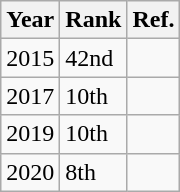<table class="wikitable sortable">
<tr>
<th>Year</th>
<th>Rank</th>
<th>Ref.</th>
</tr>
<tr>
<td>2015</td>
<td>42nd</td>
<td></td>
</tr>
<tr>
<td>2017</td>
<td>10th</td>
<td></td>
</tr>
<tr>
<td>2019</td>
<td>10th</td>
<td></td>
</tr>
<tr>
<td>2020</td>
<td>8th</td>
<td></td>
</tr>
</table>
